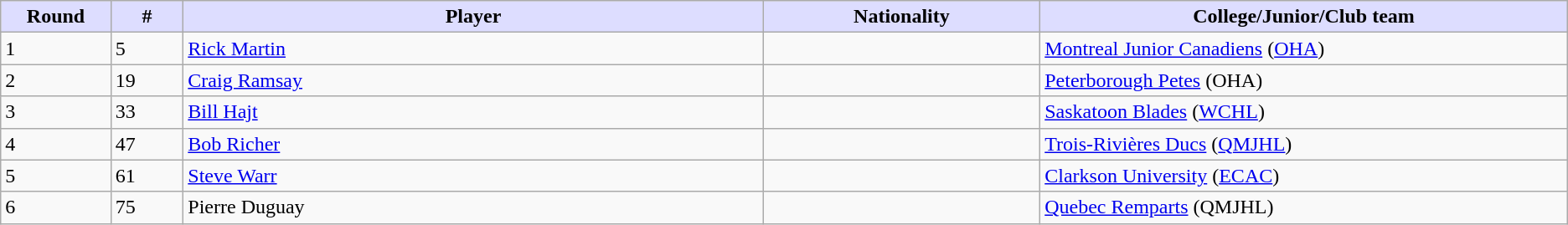<table class="wikitable">
<tr>
<th style="background:#ddf; width:4.0%;">Round</th>
<th style="background:#ddf; width:2.75%;">#</th>
<th style="background:#ddf; width:22.0%;">Player</th>
<th style="background:#ddf; width:10.5%;">Nationality</th>
<th style="background:#ddf; width:20.0%;">College/Junior/Club team</th>
</tr>
<tr>
<td>1</td>
<td>5</td>
<td><a href='#'>Rick Martin</a></td>
<td></td>
<td><a href='#'>Montreal Junior Canadiens</a> (<a href='#'>OHA</a>)</td>
</tr>
<tr>
<td>2</td>
<td>19</td>
<td><a href='#'>Craig Ramsay</a></td>
<td></td>
<td><a href='#'>Peterborough Petes</a> (OHA)</td>
</tr>
<tr>
<td>3</td>
<td>33</td>
<td><a href='#'>Bill Hajt</a></td>
<td></td>
<td><a href='#'>Saskatoon Blades</a> (<a href='#'>WCHL</a>)</td>
</tr>
<tr>
<td>4</td>
<td>47</td>
<td><a href='#'>Bob Richer</a></td>
<td></td>
<td><a href='#'>Trois-Rivières Ducs</a> (<a href='#'>QMJHL</a>)</td>
</tr>
<tr>
<td>5</td>
<td>61</td>
<td><a href='#'>Steve Warr</a></td>
<td></td>
<td><a href='#'>Clarkson University</a> (<a href='#'>ECAC</a>)</td>
</tr>
<tr>
<td>6</td>
<td>75</td>
<td>Pierre Duguay</td>
<td></td>
<td><a href='#'>Quebec Remparts</a> (QMJHL)</td>
</tr>
</table>
